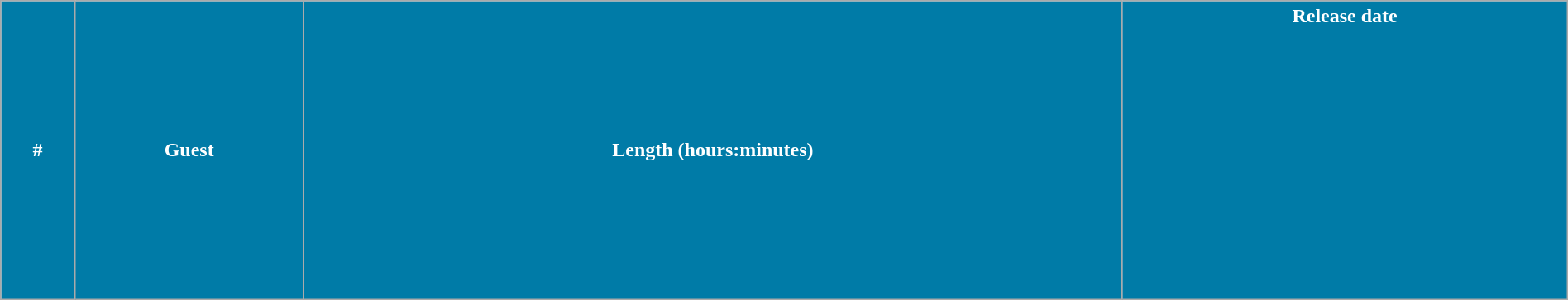<table class="wikitable plainrowheaders" style="width:100%;">
<tr style="color:white">
<th style="background-color: #007BA7;">#</th>
<th style="background-color: #007BA7;">Guest</th>
<th style="background-color: #007BA7;">Length (hours:minutes)</th>
<th style="background-color: #007BA7;">Release date<br><br><br><br><br><br><br><br><br><br><br><br><br></th>
</tr>
</table>
